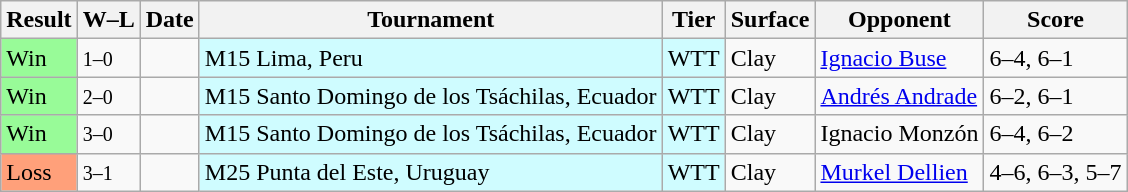<table class="sortable wikitable">
<tr>
<th>Result</th>
<th class="unsortable">W–L</th>
<th>Date</th>
<th>Tournament</th>
<th>Tier</th>
<th>Surface</th>
<th>Opponent</th>
<th class="unsortable">Score</th>
</tr>
<tr>
<td bgcolor=98fb98>Win</td>
<td><small>1–0</small></td>
<td></td>
<td style="background:#cffcff;">M15 Lima, Peru</td>
<td style="background:#cffcff;">WTT</td>
<td>Clay</td>
<td> <a href='#'>Ignacio Buse</a></td>
<td>6–4, 6–1</td>
</tr>
<tr>
<td bgcolor=98fb98>Win</td>
<td><small>2–0</small></td>
<td></td>
<td style="background:#cffcff;">M15 Santo Domingo de los Tsáchilas, Ecuador</td>
<td style="background:#cffcff;">WTT</td>
<td>Clay</td>
<td> <a href='#'>Andrés Andrade</a></td>
<td>6–2, 6–1</td>
</tr>
<tr>
<td bgcolor=98fb98>Win</td>
<td><small>3–0</small></td>
<td></td>
<td style="background:#cffcff;">M15 Santo Domingo de los Tsáchilas, Ecuador</td>
<td style="background:#cffcff;">WTT</td>
<td>Clay</td>
<td> Ignacio Monzón</td>
<td>6–4, 6–2</td>
</tr>
<tr>
<td bgcolor=ffa07a>Loss</td>
<td><small>3–1</small></td>
<td></td>
<td style="background:#cffcff;">M25 Punta del Este, Uruguay</td>
<td style="background:#cffcff;">WTT</td>
<td>Clay</td>
<td> <a href='#'>Murkel Dellien</a></td>
<td>4–6, 6–3, 5–7</td>
</tr>
</table>
